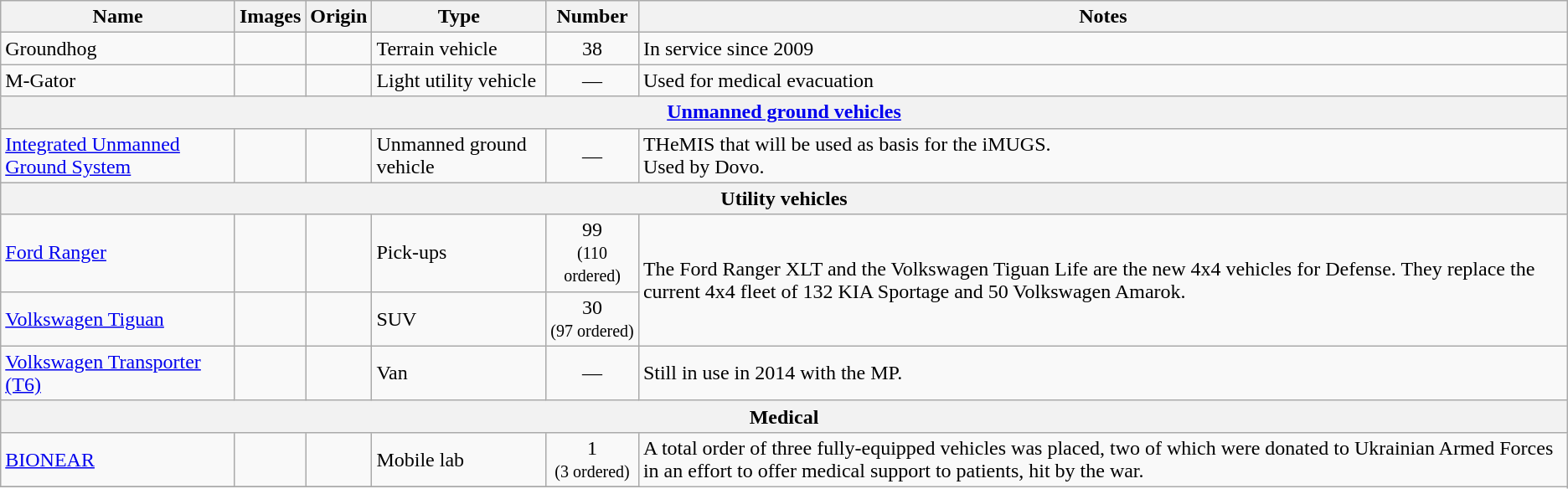<table class="wikitable">
<tr>
<th>Name</th>
<th>Images</th>
<th>Origin</th>
<th>Type</th>
<th>Number</th>
<th>Notes</th>
</tr>
<tr>
<td>Groundhog</td>
<td style="text-align: center;"></td>
<td></td>
<td>Terrain vehicle</td>
<td style="text-align: center;">38</td>
<td>In service since 2009</td>
</tr>
<tr>
<td>M-Gator</td>
<td style="text-align: center;"></td>
<td></td>
<td>Light utility vehicle</td>
<td style="text-align: center;">—</td>
<td>Used for medical evacuation</td>
</tr>
<tr>
<th colspan="6"><a href='#'>Unmanned ground vehicles</a></th>
</tr>
<tr>
<td><a href='#'>Integrated Unmanned Ground System</a></td>
<td style="text-align: center;"></td>
<td></td>
<td>Unmanned ground vehicle</td>
<td style="text-align: center;">—</td>
<td>THeMIS that will be used as basis for the iMUGS.<br>Used by Dovo.</td>
</tr>
<tr>
<th colspan="6">Utility vehicles</th>
</tr>
<tr>
<td><a href='#'>Ford Ranger</a></td>
<td style="text-align: center;"></td>
<td></td>
<td>Pick-ups</td>
<td style="text-align: center;">99<br><small>(110 ordered)</small></td>
<td rowspan="2">The Ford Ranger XLT and the Volkswagen Tiguan Life are the new 4x4 vehicles for Defense. They replace the current 4x4 fleet of 132 KIA Sportage and 50 Volkswagen Amarok.<br></td>
</tr>
<tr>
<td><a href='#'>Volkswagen Tiguan</a></td>
<td style="text-align: center;"></td>
<td></td>
<td>SUV</td>
<td style="text-align: center;">30<br><small>(97 ordered)</small></td>
</tr>
<tr>
<td><a href='#'>Volkswagen Transporter (T6)</a></td>
<td style="text-align: center;"></td>
<td></td>
<td>Van</td>
<td style="text-align: center;">—</td>
<td>Still in use in 2014 with the MP.</td>
</tr>
<tr>
<th colspan="6">Medical</th>
</tr>
<tr>
<td><a href='#'>BIONEAR</a></td>
<td style="text-align: center;"></td>
<td></td>
<td>Mobile lab</td>
<td style="text-align: center;">1<br><small>(3 ordered)</small></td>
<td rowspan="2">A total order of three fully-equipped vehicles was placed, two of which were donated to Ukrainian Armed Forces in an effort to offer medical support to patients, hit by the war.</td>
</tr>
<tr>
</tr>
</table>
